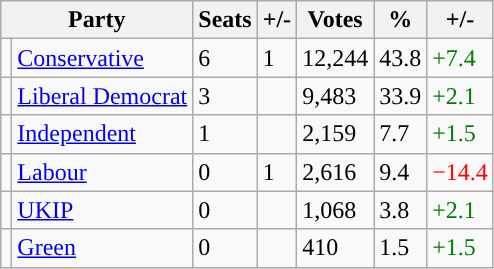<table class="wikitable sortable">
<tr>
<th colspan="2">Party</th>
<th>Seats</th>
<th>+/-</th>
<th>Votes</th>
<th>%</th>
<th>+/-</th>
</tr>
<tr>
<td style="background-color: "></td>
<td><a href='#'>Conservative</a></td>
<td>6</td>
<td> 1</td>
<td>12,244</td>
<td>43.8</td>
<td style="color:green">+7.4</td>
</tr>
<tr>
<td style="background-color: "></td>
<td><a href='#'>Liberal Democrat</a></td>
<td>3</td>
<td></td>
<td>9,483</td>
<td>33.9</td>
<td style="color:green">+2.1</td>
</tr>
<tr>
<td style="background-color: "></td>
<td><a href='#'>Independent</a></td>
<td>1</td>
<td></td>
<td>2,159</td>
<td>7.7</td>
<td style="color:green">+1.5</td>
</tr>
<tr>
<td style="background-color: "></td>
<td><a href='#'>Labour</a></td>
<td>0</td>
<td> 1</td>
<td>2,616</td>
<td>9.4</td>
<td style="color:red">−14.4</td>
</tr>
<tr>
<td style="background-color: "></td>
<td><a href='#'>UKIP</a></td>
<td>0</td>
<td></td>
<td>1,068</td>
<td>3.8</td>
<td style="color:green">+2.1</td>
</tr>
<tr>
<td style="background-color: "></td>
<td><a href='#'>Green</a></td>
<td>0</td>
<td></td>
<td>410</td>
<td>1.5</td>
<td style="color:green">+1.5</td>
</tr>
</table>
